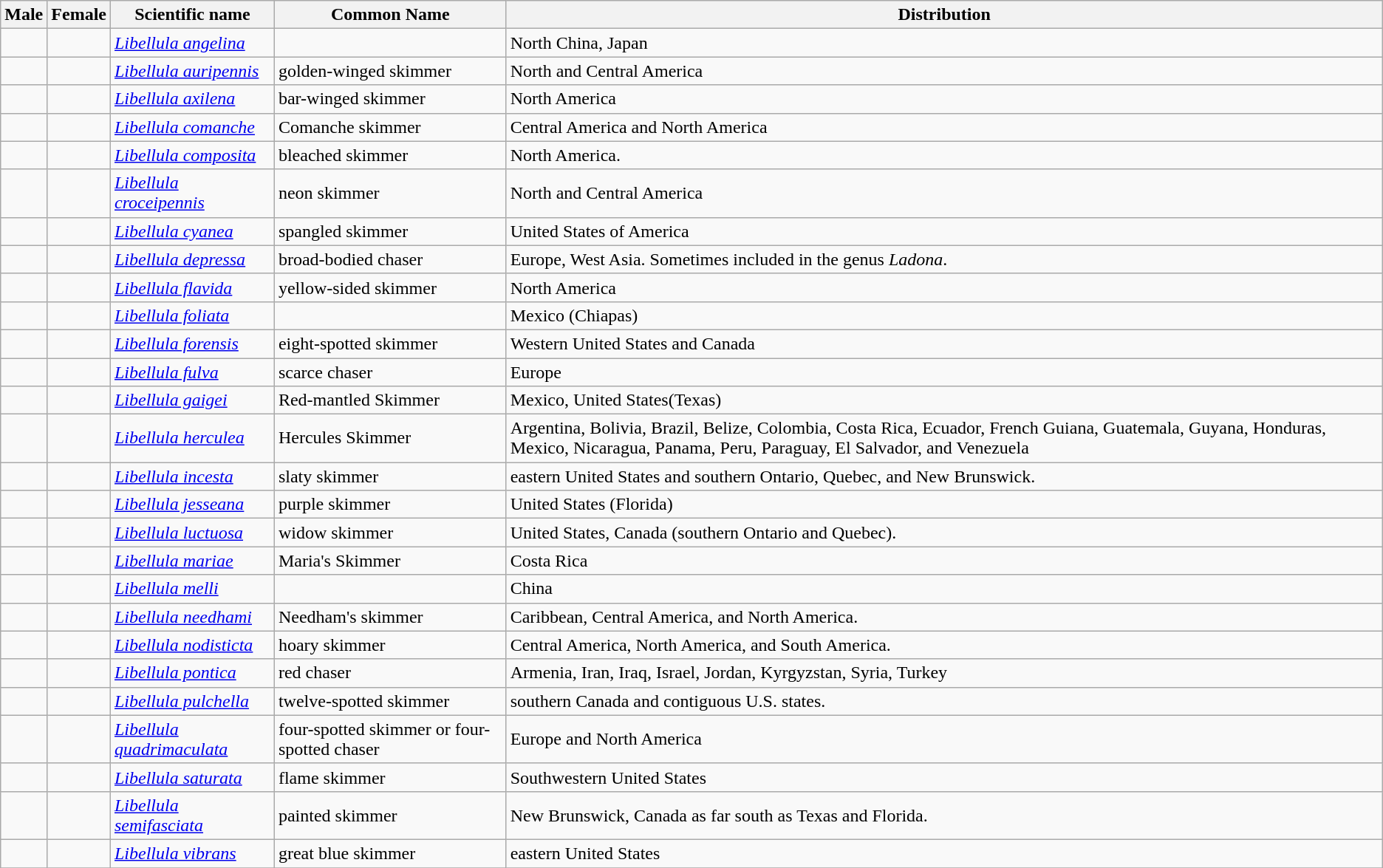<table class="wikitable">
<tr>
<th>Male</th>
<th>Female</th>
<th>Scientific name</th>
<th>Common Name</th>
<th>Distribution</th>
</tr>
<tr>
<td></td>
<td></td>
<td><em><a href='#'>Libellula angelina</a></em> </td>
<td></td>
<td>North China, Japan</td>
</tr>
<tr>
<td></td>
<td></td>
<td><em><a href='#'>Libellula auripennis</a></em> </td>
<td>golden-winged skimmer</td>
<td>North and Central America</td>
</tr>
<tr>
<td></td>
<td></td>
<td><em><a href='#'>Libellula axilena</a></em> </td>
<td>bar-winged skimmer</td>
<td>North America</td>
</tr>
<tr>
<td></td>
<td></td>
<td><em><a href='#'>Libellula comanche</a></em> </td>
<td>Comanche skimmer</td>
<td>Central America and North America</td>
</tr>
<tr>
<td></td>
<td></td>
<td><em><a href='#'>Libellula composita</a></em> </td>
<td>bleached skimmer</td>
<td>North America.</td>
</tr>
<tr>
<td></td>
<td></td>
<td><em><a href='#'>Libellula croceipennis</a></em> </td>
<td>neon skimmer</td>
<td>North and Central America</td>
</tr>
<tr>
<td></td>
<td></td>
<td><em><a href='#'>Libellula cyanea</a></em> </td>
<td>spangled skimmer</td>
<td>United States of America</td>
</tr>
<tr>
<td></td>
<td></td>
<td><em><a href='#'>Libellula depressa</a></em> </td>
<td>broad-bodied chaser</td>
<td>Europe, West Asia. Sometimes included in the genus <em>Ladona</em>.</td>
</tr>
<tr>
<td></td>
<td></td>
<td><em><a href='#'>Libellula flavida</a></em> </td>
<td>yellow-sided skimmer</td>
<td>North America</td>
</tr>
<tr>
<td></td>
<td></td>
<td><em><a href='#'>Libellula foliata</a></em> </td>
<td></td>
<td>Mexico (Chiapas)</td>
</tr>
<tr>
<td></td>
<td></td>
<td><em><a href='#'>Libellula forensis</a></em> </td>
<td>eight-spotted skimmer</td>
<td>Western United States and Canada</td>
</tr>
<tr>
<td></td>
<td></td>
<td><em><a href='#'>Libellula fulva</a></em> </td>
<td>scarce chaser</td>
<td>Europe</td>
</tr>
<tr>
<td></td>
<td></td>
<td><em><a href='#'>Libellula gaigei</a></em> </td>
<td>Red-mantled Skimmer</td>
<td>Mexico, United States(Texas)</td>
</tr>
<tr>
<td></td>
<td></td>
<td><em><a href='#'>Libellula herculea</a></em> </td>
<td>Hercules Skimmer</td>
<td>Argentina, Bolivia, Brazil, Belize, Colombia, Costa Rica, Ecuador, French Guiana, Guatemala, Guyana, Honduras, Mexico, Nicaragua, Panama, Peru, Paraguay, El Salvador, and Venezuela</td>
</tr>
<tr>
<td></td>
<td></td>
<td><em><a href='#'>Libellula incesta</a></em> </td>
<td>slaty skimmer</td>
<td>eastern United States and southern Ontario, Quebec, and New Brunswick.</td>
</tr>
<tr>
<td></td>
<td></td>
<td><em><a href='#'>Libellula jesseana</a></em> </td>
<td>purple skimmer</td>
<td>United States (Florida)</td>
</tr>
<tr>
<td></td>
<td></td>
<td><em><a href='#'>Libellula luctuosa</a></em> </td>
<td>widow skimmer</td>
<td>United States, Canada (southern Ontario and Quebec).</td>
</tr>
<tr>
<td></td>
<td></td>
<td><em><a href='#'>Libellula mariae</a></em> </td>
<td>Maria's Skimmer</td>
<td>Costa Rica</td>
</tr>
<tr>
<td></td>
<td></td>
<td><em><a href='#'>Libellula melli</a></em> </td>
<td></td>
<td>China</td>
</tr>
<tr>
<td></td>
<td></td>
<td><em><a href='#'>Libellula needhami</a></em> </td>
<td>Needham's skimmer</td>
<td>Caribbean, Central America, and North America.</td>
</tr>
<tr>
<td></td>
<td></td>
<td><em><a href='#'>Libellula nodisticta</a></em> </td>
<td>hoary skimmer</td>
<td>Central America, North America, and South America.</td>
</tr>
<tr>
<td></td>
<td></td>
<td><em><a href='#'>Libellula pontica</a></em> </td>
<td>red chaser</td>
<td>Armenia, Iran, Iraq, Israel, Jordan, Kyrgyzstan, Syria, Turkey</td>
</tr>
<tr>
<td></td>
<td></td>
<td><em><a href='#'>Libellula pulchella</a></em> </td>
<td>twelve-spotted skimmer</td>
<td>southern Canada and contiguous U.S. states.</td>
</tr>
<tr>
<td></td>
<td></td>
<td><em><a href='#'>Libellula quadrimaculata</a></em> </td>
<td>four-spotted skimmer or four-spotted chaser</td>
<td>Europe and North America</td>
</tr>
<tr>
<td></td>
<td></td>
<td><em><a href='#'>Libellula saturata</a></em> </td>
<td>flame skimmer</td>
<td>Southwestern United States</td>
</tr>
<tr>
<td></td>
<td></td>
<td><em><a href='#'>Libellula semifasciata</a></em> </td>
<td>painted skimmer</td>
<td>New Brunswick, Canada as far south as Texas and Florida.</td>
</tr>
<tr>
<td></td>
<td></td>
<td><em><a href='#'>Libellula vibrans</a></em> </td>
<td>great blue skimmer</td>
<td>eastern United States</td>
</tr>
<tr>
</tr>
</table>
